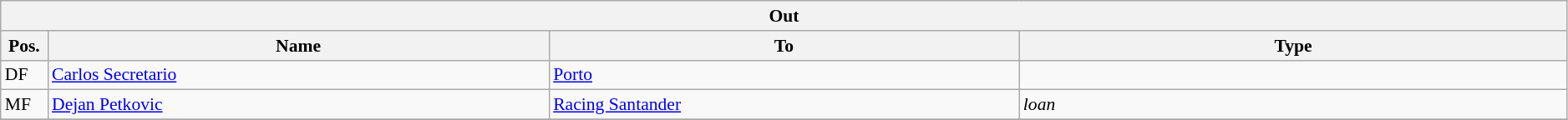<table class="wikitable" style="font-size:90%;width:99%;">
<tr>
<th colspan="4">Out</th>
</tr>
<tr>
<th width=3%>Pos.</th>
<th width=32%>Name</th>
<th width=30%>To</th>
<th width=35%>Type</th>
</tr>
<tr>
<td>DF</td>
<td><a href='#'>Carlos Secretario</a></td>
<td><a href='#'>Porto</a></td>
<td></td>
</tr>
<tr>
<td>MF</td>
<td><a href='#'>Dejan Petkovic</a></td>
<td><a href='#'>Racing Santander</a></td>
<td><em>loan</em></td>
</tr>
<tr>
</tr>
</table>
